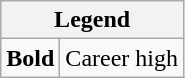<table class="wikitable mw-collapsible mw-collapsed">
<tr>
<th colspan="2">Legend</th>
</tr>
<tr>
<td><strong>Bold</strong></td>
<td>Career high</td>
</tr>
</table>
